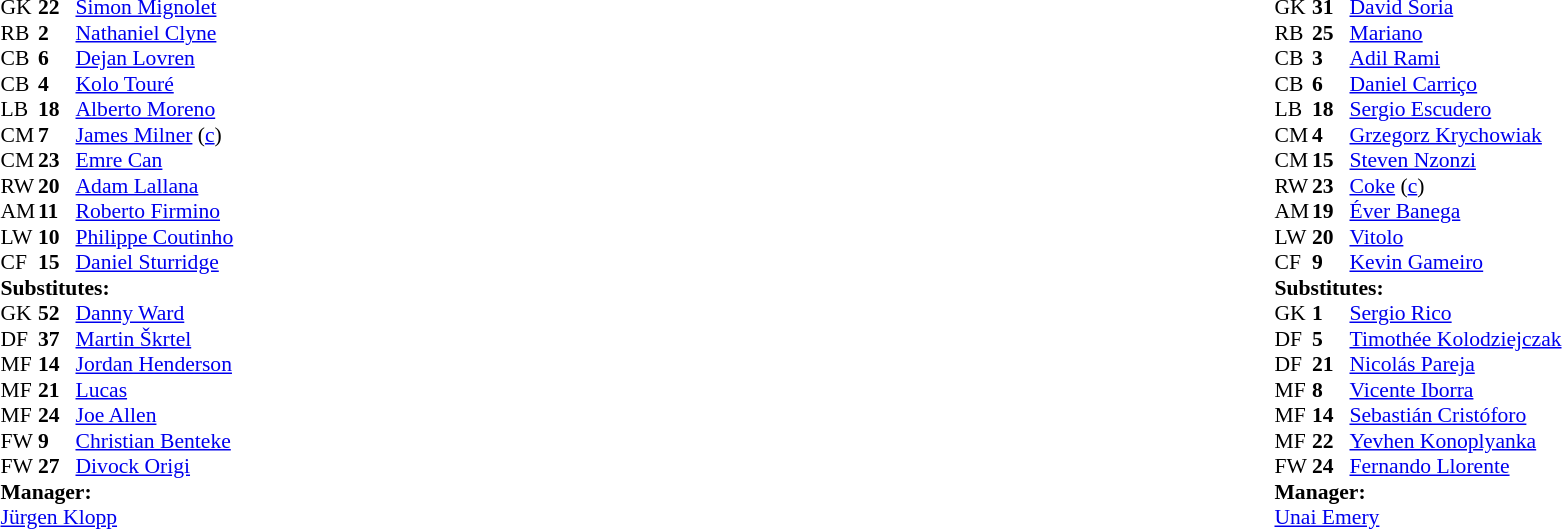<table style="width:100%">
<tr>
<td style="vertical-align:top;width:40%"><br><table style="font-size:90%" cellspacing="0" cellpadding="0">
<tr>
<th width=25></th>
<th width=25></th>
</tr>
<tr>
<td>GK</td>
<td><strong>22</strong></td>
<td> <a href='#'>Simon Mignolet</a></td>
</tr>
<tr>
<td>RB</td>
<td><strong>2</strong></td>
<td> <a href='#'>Nathaniel Clyne</a></td>
<td></td>
</tr>
<tr>
<td>CB</td>
<td><strong>6</strong></td>
<td> <a href='#'>Dejan Lovren</a></td>
<td></td>
</tr>
<tr>
<td>CB</td>
<td><strong>4</strong></td>
<td> <a href='#'>Kolo Touré</a></td>
<td></td>
<td></td>
</tr>
<tr>
<td>LB</td>
<td><strong>18</strong></td>
<td> <a href='#'>Alberto Moreno</a></td>
</tr>
<tr>
<td>CM</td>
<td><strong>7</strong></td>
<td> <a href='#'>James Milner</a> (<a href='#'>c</a>)</td>
</tr>
<tr>
<td>CM</td>
<td><strong>23</strong></td>
<td> <a href='#'>Emre Can</a></td>
</tr>
<tr>
<td>RW</td>
<td><strong>20</strong></td>
<td> <a href='#'>Adam Lallana</a></td>
<td></td>
<td></td>
</tr>
<tr>
<td>AM</td>
<td><strong>11</strong></td>
<td> <a href='#'>Roberto Firmino</a></td>
<td></td>
<td></td>
</tr>
<tr>
<td>LW</td>
<td><strong>10</strong></td>
<td> <a href='#'>Philippe Coutinho</a></td>
</tr>
<tr>
<td>CF</td>
<td><strong>15</strong></td>
<td> <a href='#'>Daniel Sturridge</a></td>
</tr>
<tr>
<td colspan="4"><strong>Substitutes:</strong></td>
</tr>
<tr>
<td>GK</td>
<td><strong>52</strong></td>
<td> <a href='#'>Danny Ward</a></td>
</tr>
<tr>
<td>DF</td>
<td><strong>37</strong></td>
<td> <a href='#'>Martin Škrtel</a></td>
</tr>
<tr>
<td>MF</td>
<td><strong>14</strong></td>
<td> <a href='#'>Jordan Henderson</a></td>
</tr>
<tr>
<td>MF</td>
<td><strong>21</strong></td>
<td> <a href='#'>Lucas</a></td>
</tr>
<tr>
<td>MF</td>
<td><strong>24</strong></td>
<td> <a href='#'>Joe Allen</a></td>
<td></td>
<td></td>
</tr>
<tr>
<td>FW</td>
<td><strong>9</strong></td>
<td> <a href='#'>Christian Benteke</a></td>
<td></td>
<td></td>
</tr>
<tr>
<td>FW</td>
<td><strong>27</strong></td>
<td> <a href='#'>Divock Origi</a></td>
<td></td>
<td></td>
</tr>
<tr>
<td colspan="4"><strong>Manager:</strong></td>
</tr>
<tr>
<td colspan="4"> <a href='#'>Jürgen Klopp</a></td>
</tr>
</table>
</td>
<td style="vertical-align:top"></td>
<td style="vertical-align:top;width:50%"><br><table cellspacing="0" cellpadding="0" style="font-size:90%;margin:auto">
<tr>
<th width=25></th>
<th width=25></th>
</tr>
<tr>
<td>GK</td>
<td><strong>31</strong></td>
<td> <a href='#'>David Soria</a></td>
</tr>
<tr>
<td>RB</td>
<td><strong>25</strong></td>
<td> <a href='#'>Mariano</a></td>
<td></td>
</tr>
<tr>
<td>CB</td>
<td><strong>3</strong></td>
<td> <a href='#'>Adil Rami</a></td>
<td></td>
<td></td>
</tr>
<tr>
<td>CB</td>
<td><strong>6</strong></td>
<td> <a href='#'>Daniel Carriço</a></td>
</tr>
<tr>
<td>LB</td>
<td><strong>18</strong></td>
<td> <a href='#'>Sergio Escudero</a></td>
</tr>
<tr>
<td>CM</td>
<td><strong>4</strong></td>
<td> <a href='#'>Grzegorz Krychowiak</a></td>
</tr>
<tr>
<td>CM</td>
<td><strong>15</strong></td>
<td> <a href='#'>Steven Nzonzi</a></td>
</tr>
<tr>
<td>RW</td>
<td><strong>23</strong></td>
<td> <a href='#'>Coke</a> (<a href='#'>c</a>)</td>
</tr>
<tr>
<td>AM</td>
<td><strong>19</strong></td>
<td> <a href='#'>Éver Banega</a></td>
<td></td>
<td></td>
</tr>
<tr>
<td>LW</td>
<td><strong>20</strong></td>
<td> <a href='#'>Vitolo</a></td>
<td></td>
</tr>
<tr>
<td>CF</td>
<td><strong>9</strong></td>
<td> <a href='#'>Kevin Gameiro</a></td>
<td></td>
<td></td>
</tr>
<tr>
<td colspan="4"><strong>Substitutes:</strong></td>
</tr>
<tr>
<td>GK</td>
<td><strong>1</strong></td>
<td> <a href='#'>Sergio Rico</a></td>
</tr>
<tr>
<td>DF</td>
<td><strong>5</strong></td>
<td> <a href='#'>Timothée Kolodziejczak</a></td>
<td></td>
<td></td>
</tr>
<tr>
<td>DF</td>
<td><strong>21</strong></td>
<td> <a href='#'>Nicolás Pareja</a></td>
</tr>
<tr>
<td>MF</td>
<td><strong>8</strong></td>
<td> <a href='#'>Vicente Iborra</a></td>
<td></td>
<td></td>
</tr>
<tr>
<td>MF</td>
<td><strong>14</strong></td>
<td> <a href='#'>Sebastián Cristóforo</a></td>
<td></td>
<td></td>
</tr>
<tr>
<td>MF</td>
<td><strong>22</strong></td>
<td> <a href='#'>Yevhen Konoplyanka</a></td>
</tr>
<tr>
<td>FW</td>
<td><strong>24</strong></td>
<td> <a href='#'>Fernando Llorente</a></td>
</tr>
<tr>
<td colspan="4"><strong>Manager:</strong></td>
</tr>
<tr>
<td colspan="4"> <a href='#'>Unai Emery</a></td>
</tr>
</table>
</td>
</tr>
</table>
